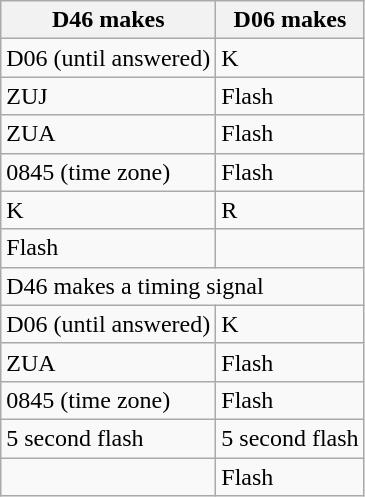<table class="wikitable">
<tr>
<th>D46 makes</th>
<th>D06 makes</th>
</tr>
<tr>
<td>D06 (until answered)</td>
<td>K</td>
</tr>
<tr>
<td>ZUJ</td>
<td>Flash</td>
</tr>
<tr>
<td>ZUA</td>
<td>Flash</td>
</tr>
<tr>
<td>0845 (time zone)</td>
<td>Flash</td>
</tr>
<tr>
<td>K</td>
<td>R</td>
</tr>
<tr>
<td>Flash</td>
<td></td>
</tr>
<tr>
<td colspan="2">D46 makes a timing signal</td>
</tr>
<tr>
<td>D06 (until answered)</td>
<td>K</td>
</tr>
<tr>
<td>ZUA</td>
<td>Flash</td>
</tr>
<tr>
<td>0845 (time zone)</td>
<td>Flash</td>
</tr>
<tr>
<td>5 second flash</td>
<td>5 second flash</td>
</tr>
<tr>
<td></td>
<td>Flash</td>
</tr>
</table>
